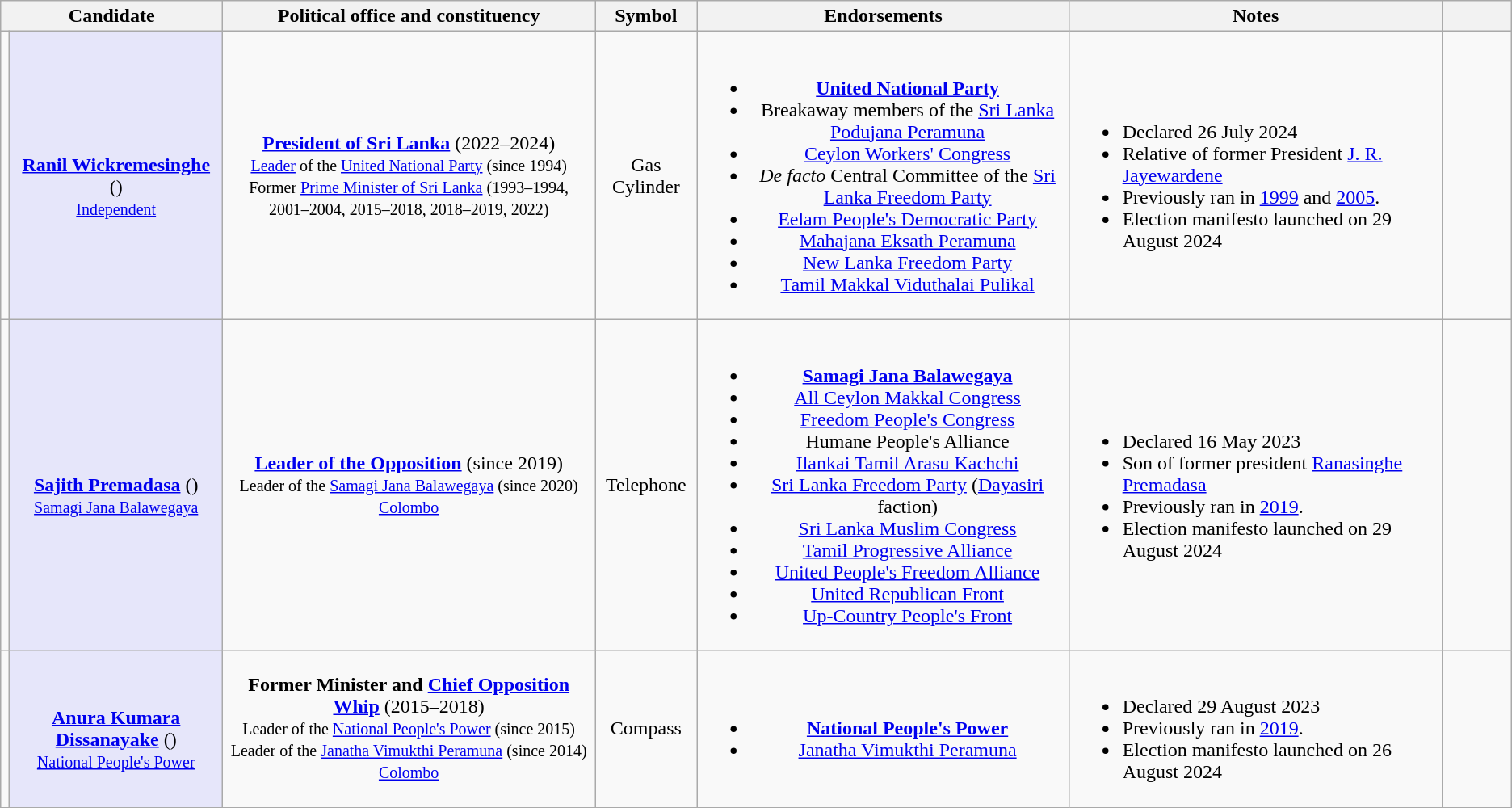<table class="wikitable" style="text-align:center">
<tr>
<th colspan="2" scope="col" style="width: 200px;">Candidate</th>
<th scope="col" style="width: 300px;">Political office and constituency</th>
<th>Symbol</th>
<th scope="col" style="width: 300px;">Endorsements</th>
<th scope="col" style="width: 300px;">Notes</th>
<th scope="col" style="width: 50px;" class="unsortable" !></th>
</tr>
<tr>
<td></td>
<td style="background:lavender;"><br><strong><a href='#'>Ranil Wickremesinghe</a></strong> ()<br><small><a href='#'>Independent</a></small></td>
<td><strong><a href='#'>President of Sri Lanka</a></strong> (2022–2024)<br><small><a href='#'>Leader</a> of the <a href='#'>United National Party</a> (since 1994)<br>Former <a href='#'>Prime Minister of Sri Lanka</a> (1993–1994, 2001–2004, 2015–2018, 2018–2019, 2022)</small></td>
<td>Gas Cylinder</td>
<td><br><ul><li><strong><a href='#'>United National Party</a></strong></li><li>Breakaway members of the <a href='#'>Sri Lanka Podujana Peramuna</a></li><li><a href='#'>Ceylon Workers' Congress</a></li><li><em>De facto</em> Central Committee of the <a href='#'>Sri Lanka Freedom Party</a></li><li><a href='#'>Eelam People's Democratic Party</a></li><li><a href='#'>Mahajana Eksath Peramuna</a></li><li><a href='#'>New Lanka Freedom Party</a></li><li><a href='#'>Tamil Makkal Viduthalai Pulikal</a></li></ul></td>
<td align="left"><br><ul><li>Declared 26 July 2024</li><li>Relative of former President <a href='#'>J. R. Jayewardene</a></li><li>Previously ran in <a href='#'>1999</a> and <a href='#'>2005</a>.</li><li>Election manifesto launched on 29 August 2024</li></ul></td>
<td></td>
</tr>
<tr>
<td></td>
<td style="background:lavender;"><br><strong><a href='#'>Sajith Premadasa</a></strong> ()<br><small><a href='#'>Samagi Jana Balawegaya</a></small></td>
<td><strong><a href='#'>Leader of the Opposition</a></strong> (since 2019)<br><small>Leader of the <a href='#'>Samagi Jana Balawegaya</a> (since 2020)<br><a href='#'>Colombo</a></small></td>
<td>Telephone</td>
<td><br><ul><li><strong><a href='#'>Samagi Jana Balawegaya</a></strong></li><li><a href='#'>All Ceylon Makkal Congress</a></li><li><a href='#'>Freedom People's Congress</a></li><li>Humane People's Alliance</li><li><a href='#'>Ilankai Tamil Arasu Kachchi</a></li><li><a href='#'>Sri Lanka Freedom Party</a> (<a href='#'>Dayasiri</a> faction)</li><li><a href='#'>Sri Lanka Muslim Congress</a></li><li><a href='#'>Tamil Progressive Alliance</a></li><li><a href='#'>United People's Freedom Alliance</a></li><li><a href='#'>United Republican Front</a></li><li><a href='#'>Up-Country People's Front</a></li></ul></td>
<td align="left"><br><ul><li>Declared 16 May 2023</li><li>Son of former president <a href='#'>Ranasinghe Premadasa</a></li><li>Previously ran in <a href='#'>2019</a>.</li><li>Election manifesto launched on 29 August 2024</li></ul></td>
<td></td>
</tr>
<tr>
<td></td>
<td style="background:lavender;"><br><strong><a href='#'>Anura Kumara Dissanayake</a></strong> ()<br><small><a href='#'>National People's Power</a></small></td>
<td><strong>Former Minister and <a href='#'>Chief Opposition Whip</a></strong> (2015–2018)<br><small>Leader of the <a href='#'>National People's Power</a> (since 2015)<br>Leader of the <a href='#'>Janatha Vimukthi Peramuna</a> (since 2014)<br><a href='#'>Colombo</a></small></td>
<td>Compass</td>
<td><br><ul><li><strong><a href='#'>National People's Power</a></strong></li><li><a href='#'>Janatha Vimukthi Peramuna</a></li></ul></td>
<td align="left"><br><ul><li>Declared 29 August 2023</li><li>Previously ran in <a href='#'>2019</a>.</li><li>Election manifesto launched on 26 August 2024</li></ul></td>
<td></td>
</tr>
</table>
